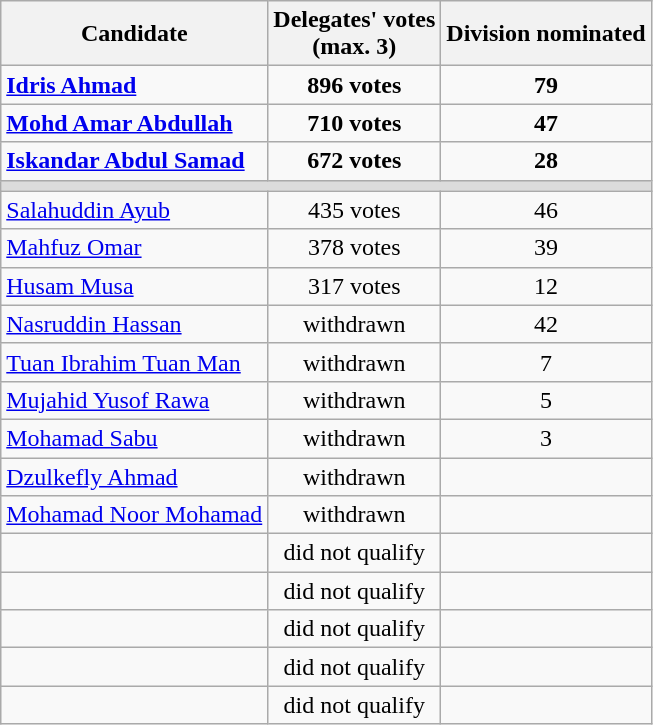<table class=wikitable style=text-align:center>
<tr>
<th>Candidate</th>
<th>Delegates' votes<br>(max. 3)</th>
<th>Division nominated</th>
</tr>
<tr>
<td align=left><strong><a href='#'>Idris Ahmad</a></strong></td>
<td><strong>896 votes</strong></td>
<td><strong>79</strong></td>
</tr>
<tr>
<td align=left><strong><a href='#'>Mohd Amar Abdullah</a></strong></td>
<td><strong>710 votes</strong></td>
<td><strong>47</strong></td>
</tr>
<tr>
<td align=left><strong><a href='#'>Iskandar Abdul Samad</a></strong></td>
<td><strong>672 votes</strong></td>
<td><strong>28</strong></td>
</tr>
<tr>
<td colspan=3 bgcolor=dcdcdc></td>
</tr>
<tr>
<td align=left><a href='#'>Salahuddin Ayub</a></td>
<td>435 votes</td>
<td>46</td>
</tr>
<tr>
<td align=left><a href='#'>Mahfuz Omar</a></td>
<td>378 votes</td>
<td>39</td>
</tr>
<tr>
<td align=left><a href='#'>Husam Musa</a></td>
<td>317 votes</td>
<td>12</td>
</tr>
<tr>
<td align=left><a href='#'>Nasruddin Hassan</a></td>
<td>withdrawn</td>
<td>42</td>
</tr>
<tr>
<td align=left><a href='#'>Tuan Ibrahim Tuan Man</a></td>
<td>withdrawn</td>
<td>7</td>
</tr>
<tr>
<td align=left><a href='#'>Mujahid Yusof Rawa</a></td>
<td>withdrawn</td>
<td>5</td>
</tr>
<tr>
<td align=left><a href='#'>Mohamad Sabu</a></td>
<td>withdrawn</td>
<td>3</td>
</tr>
<tr>
<td align=left><a href='#'>Dzulkefly Ahmad</a></td>
<td>withdrawn</td>
<td></td>
</tr>
<tr>
<td align=left><a href='#'>Mohamad Noor Mohamad</a></td>
<td>withdrawn</td>
<td></td>
</tr>
<tr>
<td align=left></td>
<td>did not qualify</td>
<td></td>
</tr>
<tr>
<td align=left></td>
<td>did not qualify</td>
<td></td>
</tr>
<tr>
<td align=left></td>
<td>did not qualify</td>
<td></td>
</tr>
<tr>
<td align=left></td>
<td>did not qualify</td>
<td></td>
</tr>
<tr>
<td align=left></td>
<td>did not qualify</td>
<td></td>
</tr>
</table>
